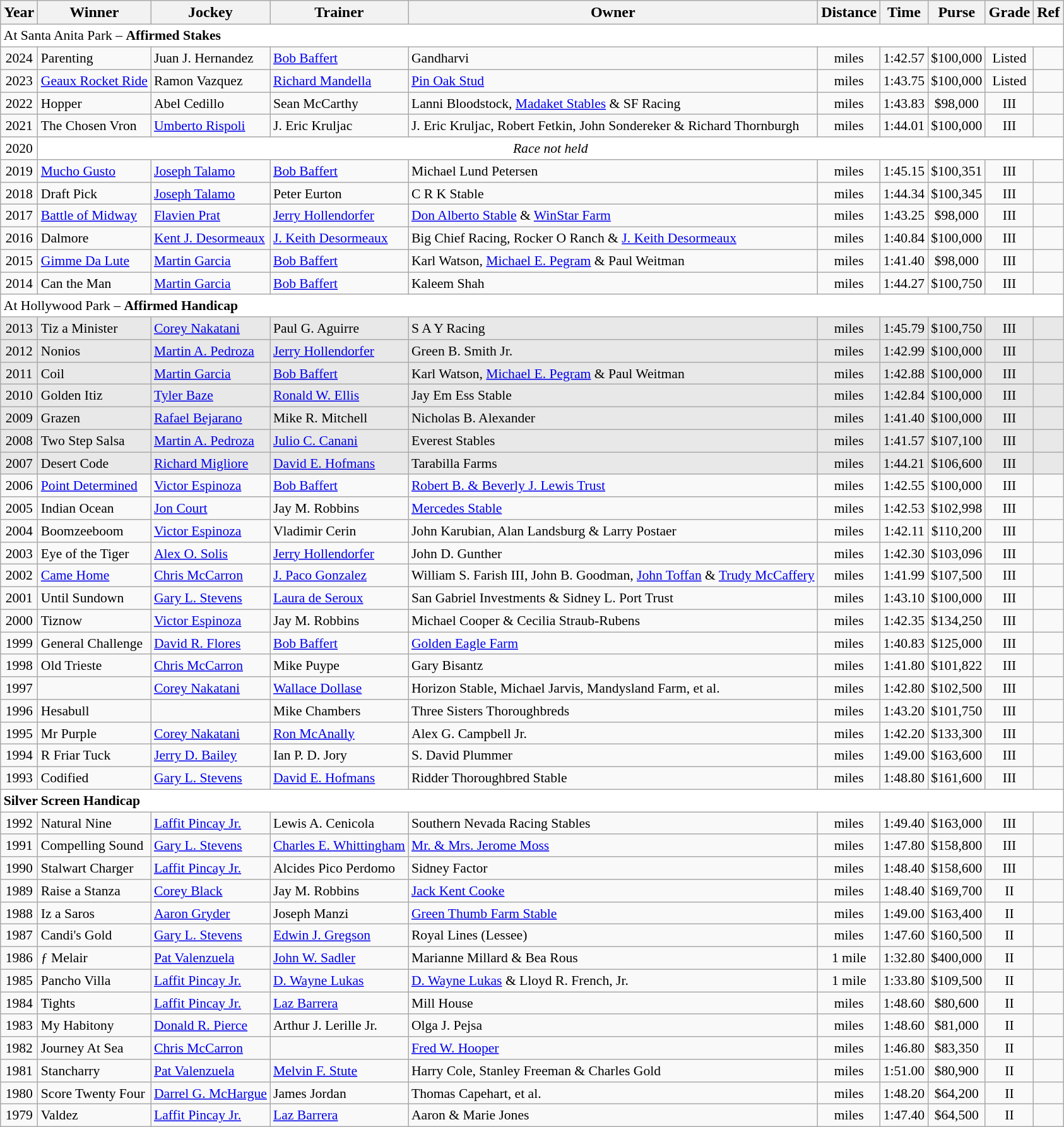<table class="wikitable sortable">
<tr>
<th>Year</th>
<th>Winner</th>
<th>Jockey</th>
<th>Trainer</th>
<th>Owner</th>
<th>Distance</th>
<th>Time</th>
<th>Purse</th>
<th>Grade</th>
<th>Ref</th>
</tr>
<tr style="font-size:90%; background-color:white">
<td align="left" colspan=10>At Santa Anita Park – <strong>Affirmed Stakes</strong></td>
</tr>
<tr style="font-size:90%;">
<td align=center>2024</td>
<td>Parenting</td>
<td>Juan J. Hernandez</td>
<td><a href='#'>Bob Baffert</a></td>
<td>Gandharvi</td>
<td align=center> miles</td>
<td align=center>1:42.57</td>
<td align=center>$100,000</td>
<td align=center>Listed</td>
<td></td>
</tr>
<tr style="font-size:90%;">
<td align=center>2023</td>
<td><a href='#'>Geaux Rocket Ride</a></td>
<td>Ramon Vazquez</td>
<td><a href='#'>Richard Mandella</a></td>
<td><a href='#'>Pin Oak Stud</a></td>
<td align=center> miles</td>
<td align=center>1:43.75</td>
<td align=center>$100,000</td>
<td align=center>Listed</td>
<td></td>
</tr>
<tr style="font-size:90%;">
<td align=center>2022</td>
<td>Hopper</td>
<td>Abel Cedillo</td>
<td>Sean McCarthy</td>
<td>Lanni Bloodstock, <a href='#'>Madaket Stables</a> & SF Racing</td>
<td align=center> miles</td>
<td align=center>1:43.83</td>
<td align=center>$98,000</td>
<td align=center>III</td>
<td></td>
</tr>
<tr style="font-size:90%;">
<td align=center>2021</td>
<td>The Chosen Vron</td>
<td><a href='#'>Umberto Rispoli</a></td>
<td>J. Eric Kruljac</td>
<td>J. Eric Kruljac, Robert Fetkin, John Sondereker & Richard Thornburgh</td>
<td align=center> miles</td>
<td align=center>1:44.01</td>
<td align=center>$100,000</td>
<td align=center>III</td>
<td></td>
</tr>
<tr style="font-size:90%; background-color:white">
<td align="center">2020</td>
<td align="center" colspan=9><em>Race not held</em></td>
</tr>
<tr style="font-size:90%;">
<td align=center>2019</td>
<td><a href='#'>Mucho Gusto</a></td>
<td><a href='#'>Joseph Talamo</a></td>
<td><a href='#'>Bob Baffert</a></td>
<td>Michael Lund Petersen</td>
<td align=center> miles</td>
<td align=center>1:45.15</td>
<td align=center>$100,351</td>
<td align=center>III</td>
<td></td>
</tr>
<tr style="font-size:90%;">
<td align=center>2018</td>
<td>Draft Pick</td>
<td><a href='#'>Joseph Talamo</a></td>
<td>Peter Eurton</td>
<td>C R K Stable</td>
<td align=center> miles</td>
<td align=center>1:44.34</td>
<td align=center>$100,345</td>
<td align=center>III</td>
<td></td>
</tr>
<tr style="font-size:90%;">
<td align=center>2017</td>
<td><a href='#'>Battle of Midway</a></td>
<td><a href='#'>Flavien Prat</a></td>
<td><a href='#'>Jerry Hollendorfer</a></td>
<td><a href='#'>Don Alberto Stable</a> & <a href='#'>WinStar Farm</a></td>
<td align=center> miles</td>
<td align=center>1:43.25</td>
<td align=center>$98,000</td>
<td align=center>III</td>
<td></td>
</tr>
<tr style="font-size:90%;">
<td align=center>2016</td>
<td>Dalmore</td>
<td><a href='#'>Kent J. Desormeaux</a></td>
<td><a href='#'>J. Keith Desormeaux</a></td>
<td>Big Chief Racing, Rocker O Ranch & <a href='#'>J. Keith Desormeaux</a></td>
<td align=center> miles</td>
<td align=center>1:40.84</td>
<td align=center>$100,000</td>
<td align=center>III</td>
<td></td>
</tr>
<tr style="font-size:90%;">
<td align=center>2015</td>
<td><a href='#'>Gimme Da Lute</a></td>
<td><a href='#'>Martin Garcia</a></td>
<td><a href='#'>Bob Baffert</a></td>
<td>Karl Watson, <a href='#'>Michael E. Pegram</a> & Paul Weitman</td>
<td align=center> miles</td>
<td align=center>1:41.40</td>
<td align=center>$98,000</td>
<td align=center>III</td>
<td></td>
</tr>
<tr style="font-size:90%;">
<td align=center>2014</td>
<td>Can the Man</td>
<td><a href='#'>Martin Garcia</a></td>
<td><a href='#'>Bob Baffert</a></td>
<td>Kaleem Shah</td>
<td align=center> miles</td>
<td align=center>1:44.27</td>
<td align=center>$100,750</td>
<td align=center>III</td>
<td></td>
</tr>
<tr style="font-size:90%; background-color:white">
<td align="left" colspan=10>At Hollywood Park – <strong>Affirmed Handicap </strong></td>
</tr>
<tr style="font-size:90%; background-color:#E8E8E8">
<td align=center>2013</td>
<td>Tiz a Minister</td>
<td><a href='#'>Corey Nakatani</a></td>
<td>Paul G. Aguirre</td>
<td>S A Y Racing</td>
<td align=center> miles</td>
<td align=center>1:45.79</td>
<td align=center>$100,750</td>
<td align=center>III</td>
<td></td>
</tr>
<tr style="font-size:90%; background-color:#E8E8E8">
<td align=center>2012</td>
<td>Nonios</td>
<td><a href='#'>Martin A. Pedroza</a></td>
<td><a href='#'>Jerry Hollendorfer</a></td>
<td>Green B. Smith Jr.</td>
<td align=center> miles</td>
<td align=center>1:42.99</td>
<td align=center>$100,000</td>
<td align=center>III</td>
<td></td>
</tr>
<tr style="font-size:90%; background-color:#E8E8E8">
<td align=center>2011</td>
<td>Coil</td>
<td><a href='#'>Martin Garcia</a></td>
<td><a href='#'>Bob Baffert</a></td>
<td>Karl Watson, <a href='#'>Michael E. Pegram</a> & Paul Weitman</td>
<td align=center> miles</td>
<td align=center>1:42.88</td>
<td align=center>$100,000</td>
<td align=center>III</td>
<td></td>
</tr>
<tr style="font-size:90%; background-color:#E8E8E8">
<td align=center>2010</td>
<td>Golden Itiz</td>
<td><a href='#'>Tyler Baze</a></td>
<td><a href='#'>Ronald W. Ellis</a></td>
<td>Jay Em Ess Stable</td>
<td align=center> miles</td>
<td align=center>1:42.84</td>
<td align=center>$100,000</td>
<td align=center>III</td>
<td></td>
</tr>
<tr style="font-size:90%; background-color:#E8E8E8">
<td align=center>2009</td>
<td>Grazen</td>
<td><a href='#'>Rafael Bejarano</a></td>
<td>Mike R. Mitchell</td>
<td>Nicholas B. Alexander</td>
<td align=center> miles</td>
<td align=center>1:41.40</td>
<td align=center>$100,000</td>
<td align=center>III</td>
<td></td>
</tr>
<tr style="font-size:90%; background-color:#E8E8E8">
<td align=center>2008</td>
<td>Two Step Salsa</td>
<td><a href='#'>Martin A. Pedroza</a></td>
<td><a href='#'>Julio C. Canani</a></td>
<td>Everest Stables</td>
<td align=center> miles</td>
<td align=center>1:41.57</td>
<td align=center>$107,100</td>
<td align=center>III</td>
<td></td>
</tr>
<tr style="font-size:90%; background-color:#E8E8E8">
<td align=center>2007</td>
<td>Desert Code</td>
<td><a href='#'>Richard Migliore</a></td>
<td><a href='#'>David E. Hofmans</a></td>
<td>Tarabilla Farms</td>
<td align=center> miles</td>
<td align=center>1:44.21</td>
<td align=center>$106,600</td>
<td align=center>III</td>
<td></td>
</tr>
<tr style="font-size:90%;">
<td align=center>2006</td>
<td><a href='#'>Point Determined</a></td>
<td><a href='#'>Victor Espinoza</a></td>
<td><a href='#'>Bob Baffert</a></td>
<td><a href='#'>Robert B. & Beverly J. Lewis Trust</a></td>
<td align=center> miles</td>
<td align=center>1:42.55</td>
<td align=center>$100,000</td>
<td align=center>III</td>
<td></td>
</tr>
<tr style="font-size:90%;">
<td align=center>2005</td>
<td>Indian Ocean</td>
<td><a href='#'>Jon Court</a></td>
<td>Jay M. Robbins</td>
<td><a href='#'>Mercedes Stable</a></td>
<td align=center> miles</td>
<td align=center>1:42.53</td>
<td align=center>$102,998</td>
<td align=center>III</td>
<td></td>
</tr>
<tr style="font-size:90%;">
<td align=center>2004</td>
<td>Boomzeeboom</td>
<td><a href='#'>Victor Espinoza</a></td>
<td>Vladimir Cerin</td>
<td>John Karubian, Alan Landsburg & Larry Postaer</td>
<td align=center> miles</td>
<td align=center>1:42.11</td>
<td align=center>$110,200</td>
<td align=center>III</td>
<td></td>
</tr>
<tr style="font-size:90%;">
<td align=center>2003</td>
<td>Eye of the Tiger</td>
<td><a href='#'>Alex O. Solis</a></td>
<td><a href='#'>Jerry Hollendorfer</a></td>
<td>John D. Gunther</td>
<td align=center> miles</td>
<td align=center>1:42.30</td>
<td align=center>$103,096</td>
<td align=center>III</td>
<td></td>
</tr>
<tr style="font-size:90%;">
<td align=center>2002</td>
<td><a href='#'>Came Home</a></td>
<td><a href='#'>Chris McCarron</a></td>
<td><a href='#'>J. Paco Gonzalez</a></td>
<td>William S. Farish III, John B. Goodman, <a href='#'>John Toffan</a> & <a href='#'>Trudy McCaffery</a></td>
<td align=center> miles</td>
<td align=center>1:41.99</td>
<td align=center>$107,500</td>
<td align=center>III</td>
<td></td>
</tr>
<tr style="font-size:90%;">
<td align=center>2001</td>
<td>Until Sundown</td>
<td><a href='#'>Gary L. Stevens</a></td>
<td><a href='#'>Laura de Seroux</a></td>
<td>San Gabriel Investments & Sidney L. Port Trust</td>
<td align=center> miles</td>
<td align=center>1:43.10</td>
<td align=center>$100,000</td>
<td align=center>III</td>
<td></td>
</tr>
<tr style="font-size:90%;">
<td align=center>2000</td>
<td>Tiznow</td>
<td><a href='#'>Victor Espinoza</a></td>
<td>Jay M. Robbins</td>
<td>Michael Cooper & Cecilia Straub-Rubens</td>
<td align=center> miles</td>
<td align=center>1:42.35</td>
<td align=center>$134,250</td>
<td align=center>III</td>
<td></td>
</tr>
<tr style="font-size:90%;">
<td align=center>1999</td>
<td>General Challenge</td>
<td><a href='#'>David R. Flores</a></td>
<td><a href='#'>Bob Baffert</a></td>
<td><a href='#'>Golden Eagle Farm</a></td>
<td align=center> miles</td>
<td align=center>1:40.83</td>
<td align=center>$125,000</td>
<td align=center>III</td>
<td></td>
</tr>
<tr style="font-size:90%;">
<td align=center>1998</td>
<td>Old Trieste</td>
<td><a href='#'>Chris McCarron</a></td>
<td>Mike Puype</td>
<td>Gary Bisantz</td>
<td align=center> miles</td>
<td align=center>1:41.80</td>
<td align=center>$101,822</td>
<td align=center>III</td>
<td></td>
</tr>
<tr style="font-size:90%;">
<td align=center>1997</td>
<td></td>
<td><a href='#'>Corey Nakatani</a></td>
<td><a href='#'>Wallace Dollase</a></td>
<td>Horizon Stable, Michael Jarvis, Mandysland Farm, et al.</td>
<td align=center> miles</td>
<td align=center>1:42.80</td>
<td align=center>$102,500</td>
<td align=center>III</td>
<td></td>
</tr>
<tr style="font-size:90%;">
<td align=center>1996</td>
<td>Hesabull</td>
<td></td>
<td>Mike Chambers</td>
<td>Three Sisters Thoroughbreds</td>
<td align=center> miles</td>
<td align=center>1:43.20</td>
<td align=center>$101,750</td>
<td align=center>III</td>
<td></td>
</tr>
<tr style="font-size:90%;">
<td align=center>1995</td>
<td>Mr Purple</td>
<td><a href='#'>Corey Nakatani</a></td>
<td><a href='#'>Ron McAnally</a></td>
<td>Alex G. Campbell Jr.</td>
<td align=center> miles</td>
<td align=center>1:42.20</td>
<td align=center>$133,300</td>
<td align=center>III</td>
<td></td>
</tr>
<tr style="font-size:90%;">
<td align=center>1994</td>
<td>R Friar Tuck</td>
<td><a href='#'>Jerry D. Bailey</a></td>
<td>Ian P. D. Jory</td>
<td>S. David Plummer</td>
<td align=center> miles</td>
<td align=center>1:49.00</td>
<td align=center>$163,600</td>
<td align=center>III</td>
<td></td>
</tr>
<tr style="font-size:90%;">
<td align=center>1993</td>
<td>Codified</td>
<td><a href='#'>Gary L. Stevens</a></td>
<td><a href='#'>David E. Hofmans</a></td>
<td>Ridder Thoroughbred Stable</td>
<td align=center> miles</td>
<td align=center>1:48.80</td>
<td align=center>$161,600</td>
<td align=center>III</td>
<td></td>
</tr>
<tr style="font-size:90%; background-color:white">
<td align="left" colspan=10><strong>Silver Screen Handicap</strong></td>
</tr>
<tr style="font-size:90%;">
<td align=center>1992</td>
<td>Natural Nine</td>
<td><a href='#'>Laffit Pincay Jr.</a></td>
<td>Lewis A. Cenicola</td>
<td>Southern Nevada Racing Stables</td>
<td align=center> miles</td>
<td align=center>1:49.40</td>
<td align=center>$163,000</td>
<td align=center>III</td>
<td></td>
</tr>
<tr style="font-size:90%;">
<td align=center>1991</td>
<td>Compelling Sound</td>
<td><a href='#'>Gary L. Stevens</a></td>
<td><a href='#'>Charles E. Whittingham</a></td>
<td><a href='#'>Mr. & Mrs. Jerome Moss</a></td>
<td align=center> miles</td>
<td align=center>1:47.80</td>
<td align=center>$158,800</td>
<td align=center>III</td>
<td></td>
</tr>
<tr style="font-size:90%;">
<td align=center>1990</td>
<td>Stalwart Charger</td>
<td><a href='#'>Laffit Pincay Jr.</a></td>
<td>Alcides Pico Perdomo</td>
<td>Sidney Factor</td>
<td align=center> miles</td>
<td align=center>1:48.40</td>
<td align=center>$158,600</td>
<td align=center>III</td>
<td></td>
</tr>
<tr style="font-size:90%;">
<td align=center>1989</td>
<td>Raise a Stanza</td>
<td><a href='#'>Corey Black</a></td>
<td>Jay M. Robbins</td>
<td><a href='#'>Jack Kent Cooke</a></td>
<td align=center> miles</td>
<td align=center>1:48.40</td>
<td align=center>$169,700</td>
<td align=center>II</td>
<td></td>
</tr>
<tr style="font-size:90%;">
<td align=center>1988</td>
<td>Iz a Saros</td>
<td><a href='#'>Aaron Gryder</a></td>
<td>Joseph Manzi</td>
<td><a href='#'>Green Thumb Farm Stable</a></td>
<td align=center> miles</td>
<td align=center>1:49.00</td>
<td align=center>$163,400</td>
<td align=center>II</td>
<td></td>
</tr>
<tr style="font-size:90%;">
<td align=center>1987</td>
<td>Candi's Gold</td>
<td><a href='#'>Gary L. Stevens</a></td>
<td><a href='#'>Edwin J. Gregson</a></td>
<td>Royal Lines (Lessee)</td>
<td align=center> miles</td>
<td align=center>1:47.60</td>
<td align=center>$160,500</td>
<td align=center>II</td>
<td></td>
</tr>
<tr style="font-size:90%;">
<td align=center>1986</td>
<td>ƒ Melair</td>
<td><a href='#'>Pat Valenzuela</a></td>
<td><a href='#'>John W. Sadler</a></td>
<td>Marianne Millard & Bea Rous</td>
<td align=center>1 mile</td>
<td align=center>1:32.80</td>
<td align=center>$400,000</td>
<td align=center>II</td>
<td></td>
</tr>
<tr style="font-size:90%;">
<td align=center>1985</td>
<td>Pancho Villa</td>
<td><a href='#'>Laffit Pincay Jr.</a></td>
<td><a href='#'>D. Wayne Lukas</a></td>
<td><a href='#'>D. Wayne Lukas</a> & Lloyd R. French, Jr.</td>
<td align=center>1 mile</td>
<td align=center>1:33.80</td>
<td align=center>$109,500</td>
<td align=center>II</td>
<td></td>
</tr>
<tr style="font-size:90%;">
<td align=center>1984</td>
<td>Tights</td>
<td><a href='#'>Laffit Pincay Jr.</a></td>
<td><a href='#'>Laz Barrera</a></td>
<td>Mill House</td>
<td align=center> miles</td>
<td align=center>1:48.60</td>
<td align=center>$80,600</td>
<td align=center>II</td>
<td></td>
</tr>
<tr style="font-size:90%;">
<td align=center>1983</td>
<td>My Habitony</td>
<td><a href='#'>Donald R. Pierce</a></td>
<td>Arthur J. Lerille Jr.</td>
<td>Olga J. Pejsa</td>
<td align=center> miles</td>
<td align=center>1:48.60</td>
<td align=center>$81,000</td>
<td align=center>II</td>
<td></td>
</tr>
<tr style="font-size:90%;">
<td align=center>1982</td>
<td>Journey At Sea</td>
<td><a href='#'>Chris McCarron</a></td>
<td></td>
<td><a href='#'>Fred W. Hooper</a></td>
<td align=center> miles</td>
<td align=center>1:46.80</td>
<td align=center>$83,350</td>
<td align=center>II</td>
<td></td>
</tr>
<tr style="font-size:90%;">
<td align=center>1981</td>
<td>Stancharry</td>
<td><a href='#'>Pat Valenzuela</a></td>
<td><a href='#'>Melvin F. Stute</a></td>
<td>Harry Cole, Stanley Freeman & Charles Gold</td>
<td align=center> miles</td>
<td align=center>1:51.00</td>
<td align=center>$80,900</td>
<td align=center>II</td>
<td></td>
</tr>
<tr style="font-size:90%;">
<td align=center>1980</td>
<td>Score Twenty Four</td>
<td><a href='#'>Darrel G. McHargue</a></td>
<td>James Jordan</td>
<td>Thomas Capehart, et al.</td>
<td align=center> miles</td>
<td align=center>1:48.20</td>
<td align=center>$64,200</td>
<td align=center>II</td>
<td></td>
</tr>
<tr style="font-size:90%;">
<td align=center>1979</td>
<td>Valdez</td>
<td><a href='#'>Laffit Pincay Jr.</a></td>
<td><a href='#'>Laz Barrera</a></td>
<td>Aaron & Marie Jones</td>
<td align=center> miles</td>
<td align=center>1:47.40</td>
<td align=center>$64,500</td>
<td align=center>II</td>
<td></td>
</tr>
</table>
